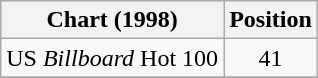<table class="wikitable sortable">
<tr>
<th align="left">Chart (1998)</th>
<th align="center">Position</th>
</tr>
<tr>
<td>US <em>Billboard</em> Hot 100</td>
<td align="center">41</td>
</tr>
<tr>
</tr>
</table>
